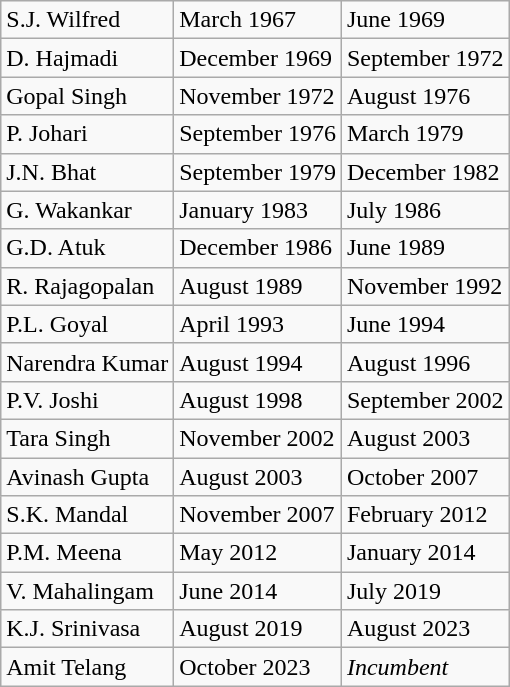<table class="wikitable mw-collapsible">
<tr>
<td valign="top">S.J. Wilfred</td>
<td valign="top">March 1967</td>
<td valign="top">June 1969</td>
</tr>
<tr>
<td valign="top">D. Hajmadi</td>
<td valign="top">December 1969</td>
<td valign="top">September 1972</td>
</tr>
<tr>
<td valign="top">Gopal Singh</td>
<td valign="top">November 1972</td>
<td valign="top">August 1976</td>
</tr>
<tr>
<td valign="top">P. Johari</td>
<td valign="top">September 1976</td>
<td valign="top">March 1979</td>
</tr>
<tr>
<td valign="top">J.N. Bhat</td>
<td valign="top">September 1979</td>
<td valign="top">December 1982</td>
</tr>
<tr>
<td valign="top">G. Wakankar</td>
<td valign="top">January 1983</td>
<td valign="top">July 1986</td>
</tr>
<tr>
<td valign="top">G.D. Atuk</td>
<td valign="top">December 1986</td>
<td valign="top">June 1989</td>
</tr>
<tr>
<td valign="top">R. Rajagopalan</td>
<td valign="top">August 1989</td>
<td valign="top">November 1992</td>
</tr>
<tr>
<td valign="top">P.L. Goyal</td>
<td valign="top">April 1993</td>
<td valign="top">June 1994</td>
</tr>
<tr>
<td valign="top">Narendra Kumar</td>
<td valign="top">August 1994</td>
<td valign="top">August 1996</td>
</tr>
<tr>
<td valign="top">P.V. Joshi</td>
<td valign="top">August 1998</td>
<td valign="top">September 2002</td>
</tr>
<tr>
<td valign="top">Tara Singh</td>
<td valign="top">November 2002</td>
<td valign="top">August 2003</td>
</tr>
<tr>
<td valign="top">Avinash Gupta</td>
<td valign="top">August 2003</td>
<td valign="top">October 2007</td>
</tr>
<tr>
<td valign="top">S.K. Mandal</td>
<td valign="top">November 2007</td>
<td valign="top">February 2012</td>
</tr>
<tr>
<td valign="top">P.M. Meena</td>
<td valign="top">May 2012</td>
<td valign="top">January 2014</td>
</tr>
<tr>
<td valign="top">V. Mahalingam</td>
<td valign="top">June 2014</td>
<td valign="top">July 2019</td>
</tr>
<tr>
<td valign="top">K.J. Srinivasa</td>
<td valign="top">August 2019</td>
<td valign="top">August 2023</td>
</tr>
<tr>
<td valign="top">Amit Telang</td>
<td valign="top">October 2023</td>
<td valign="top"><em>Incumbent</em></td>
</tr>
</table>
